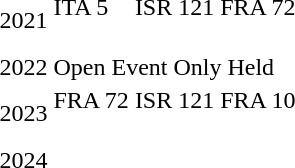<table>
<tr>
<td>2021</td>
<td>ITA 5<br><br></td>
<td>ISR 121<br><br></td>
<td>FRA 72<br><br></td>
</tr>
<tr>
<td>2022</td>
<td colspan=3>Open Event Only Held</td>
</tr>
<tr>
<td>2023</td>
<td>FRA 72<br><br></td>
<td>ISR 121<br><br></td>
<td>FRA 10<br><br></td>
</tr>
<tr>
<td>2024</td>
<td><br></td>
<td><br></td>
<td><br></td>
</tr>
</table>
